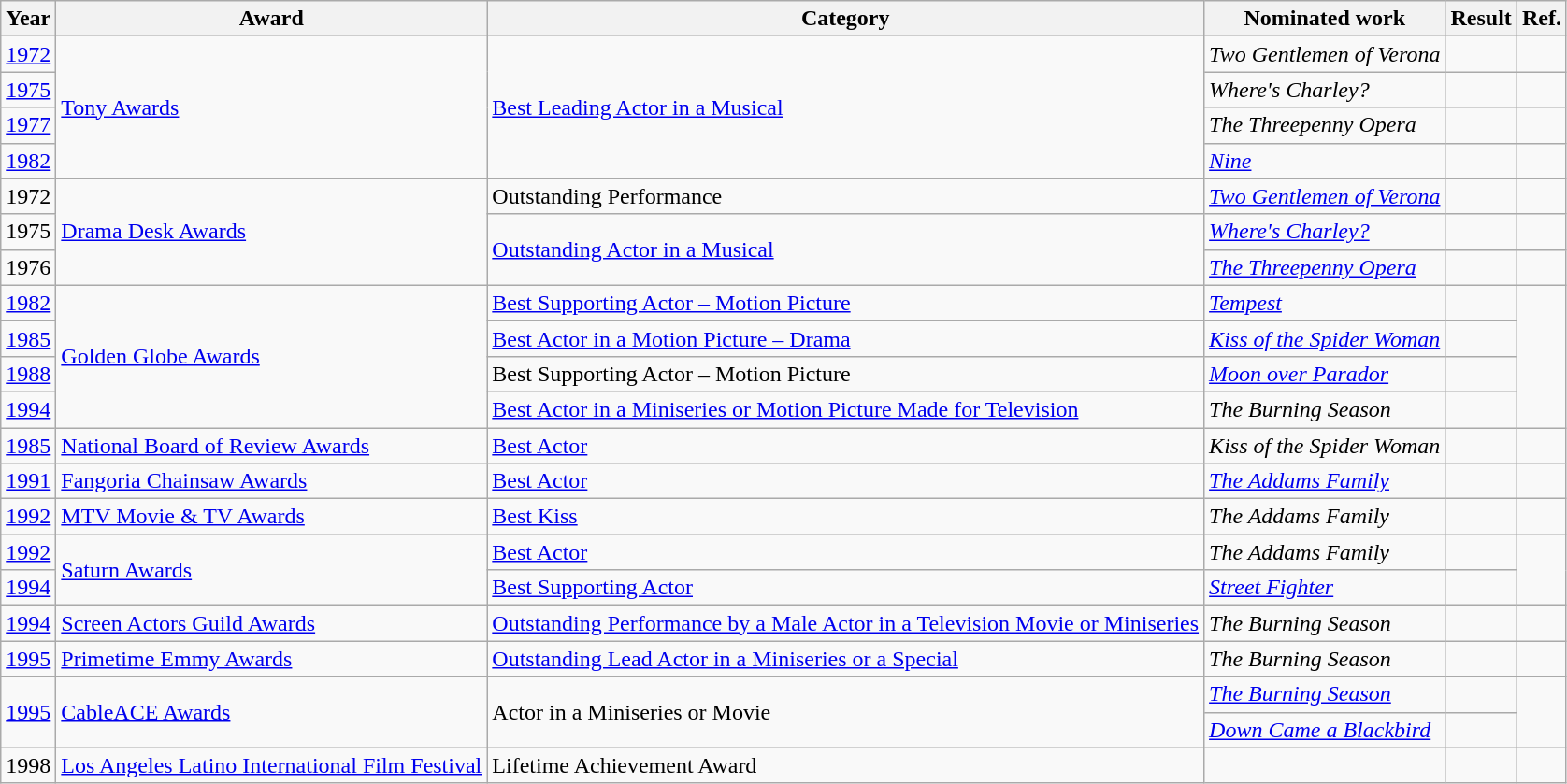<table class="wikitable">
<tr>
<th>Year</th>
<th>Award</th>
<th>Category</th>
<th>Nominated work</th>
<th>Result</th>
<th>Ref.</th>
</tr>
<tr>
<td><a href='#'>1972</a></td>
<td rowspan="4"><a href='#'>Tony Awards</a></td>
<td rowspan="4"><a href='#'>Best Leading Actor in a Musical</a></td>
<td><em>Two Gentlemen of Verona</em></td>
<td></td>
<td align="center"></td>
</tr>
<tr>
<td><a href='#'>1975</a></td>
<td><em>Where's Charley?</em></td>
<td></td>
<td align="center"></td>
</tr>
<tr>
<td><a href='#'>1977</a></td>
<td><em>The Threepenny Opera</em></td>
<td></td>
<td align="center"></td>
</tr>
<tr>
<td><a href='#'>1982</a></td>
<td><em><a href='#'>Nine</a></em></td>
<td></td>
<td align="center"></td>
</tr>
<tr>
<td>1972</td>
<td rowspan="3"><a href='#'>Drama Desk Awards</a></td>
<td>Outstanding Performance</td>
<td><em><a href='#'>Two Gentlemen of Verona</a></em></td>
<td></td>
<td align="center"></td>
</tr>
<tr>
<td>1975</td>
<td rowspan="2"><a href='#'>Outstanding Actor in a Musical</a></td>
<td><em><a href='#'>Where's Charley?</a></em></td>
<td></td>
<td align="center"></td>
</tr>
<tr>
<td>1976</td>
<td><em><a href='#'>The Threepenny Opera</a></em></td>
<td></td>
<td align="center"></td>
</tr>
<tr>
<td><a href='#'>1982</a></td>
<td rowspan="4"><a href='#'>Golden Globe Awards</a></td>
<td><a href='#'>Best Supporting Actor – Motion Picture</a></td>
<td><em><a href='#'>Tempest</a></em></td>
<td></td>
<td align="center" rowspan="4"></td>
</tr>
<tr>
<td><a href='#'>1985</a></td>
<td><a href='#'>Best Actor in a Motion Picture – Drama</a></td>
<td><em><a href='#'>Kiss of the Spider Woman</a></em></td>
<td></td>
</tr>
<tr>
<td><a href='#'>1988</a></td>
<td>Best Supporting Actor – Motion Picture</td>
<td><em><a href='#'>Moon over Parador</a></em></td>
<td></td>
</tr>
<tr>
<td><a href='#'>1994</a></td>
<td><a href='#'>Best Actor in a Miniseries or Motion Picture Made for Television</a></td>
<td><em>The Burning Season</em></td>
<td></td>
</tr>
<tr>
<td><a href='#'>1985</a></td>
<td><a href='#'>National Board of Review Awards</a></td>
<td><a href='#'>Best Actor</a></td>
<td><em>Kiss of the Spider Woman</em></td>
<td></td>
<td align="center"></td>
</tr>
<tr>
<td><a href='#'>1991</a></td>
<td><a href='#'>Fangoria Chainsaw Awards</a></td>
<td><a href='#'>Best Actor</a></td>
<td><em><a href='#'>The Addams Family</a></em></td>
<td></td>
<td align="center"></td>
</tr>
<tr>
<td><a href='#'>1992</a></td>
<td><a href='#'>MTV Movie & TV Awards</a></td>
<td><a href='#'>Best Kiss</a></td>
<td><em>The Addams Family</em> <br> </td>
<td></td>
<td align="center"></td>
</tr>
<tr>
<td><a href='#'>1992</a></td>
<td rowspan="2"><a href='#'>Saturn Awards</a></td>
<td><a href='#'>Best Actor</a></td>
<td><em>The Addams Family</em></td>
<td></td>
<td align="center" rowspan="2"></td>
</tr>
<tr>
<td><a href='#'>1994</a></td>
<td><a href='#'>Best Supporting Actor</a></td>
<td><em><a href='#'>Street Fighter</a></em></td>
<td></td>
</tr>
<tr>
<td><a href='#'>1994</a></td>
<td><a href='#'>Screen Actors Guild Awards</a></td>
<td><a href='#'>Outstanding Performance by a Male Actor in a Television Movie or Miniseries</a></td>
<td><em>The Burning Season</em></td>
<td></td>
<td align="center"></td>
</tr>
<tr>
<td><a href='#'>1995</a></td>
<td><a href='#'>Primetime Emmy Awards</a></td>
<td><a href='#'>Outstanding Lead Actor in a Miniseries or a Special</a></td>
<td><em>The Burning Season</em></td>
<td></td>
<td align="center"></td>
</tr>
<tr>
<td rowspan="2"><a href='#'>1995</a></td>
<td rowspan="2"><a href='#'>CableACE Awards</a></td>
<td rowspan="2">Actor in a Miniseries or Movie</td>
<td><em><a href='#'>The Burning Season</a></em></td>
<td></td>
<td align="center" rowspan="2"></td>
</tr>
<tr>
<td><em><a href='#'>Down Came a Blackbird</a></em></td>
<td></td>
</tr>
<tr>
<td>1998</td>
<td><a href='#'>Los Angeles Latino International Film Festival</a></td>
<td>Lifetime Achievement Award</td>
<td></td>
<td></td>
<td align="center"></td>
</tr>
</table>
